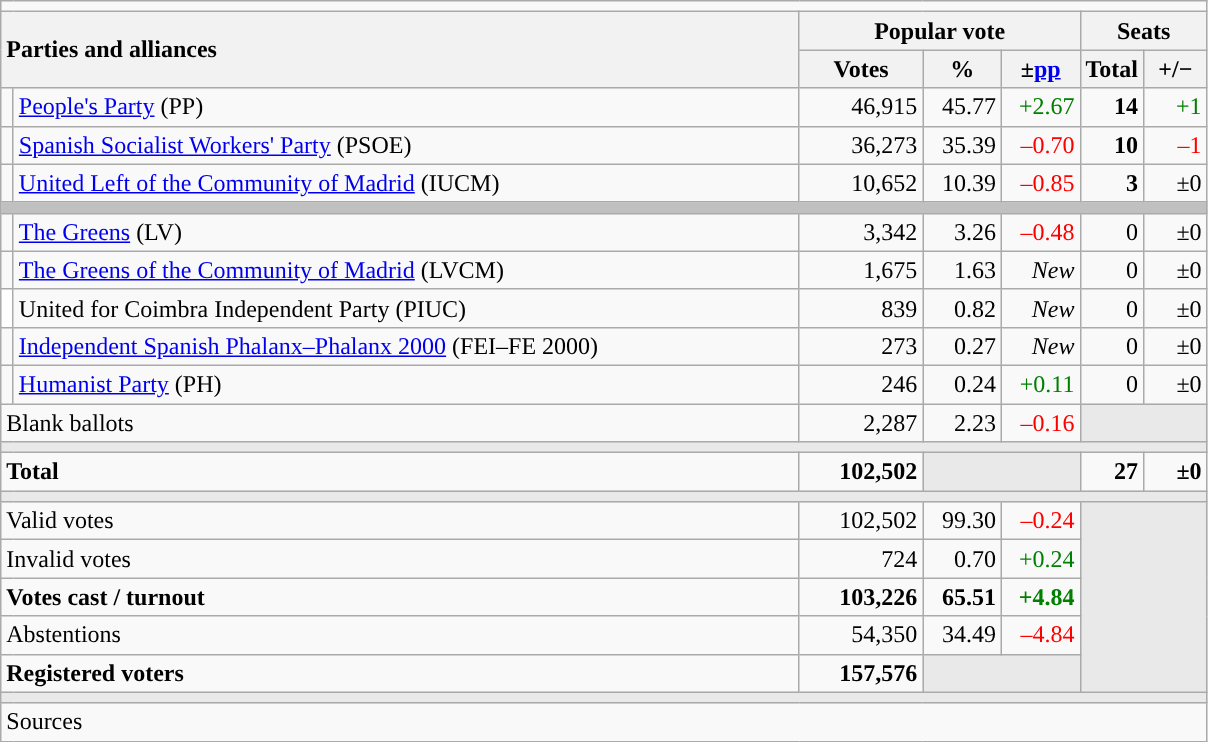<table class="wikitable" style="text-align:right;">
<tr>
<td colspan="7"></td>
</tr>
<tr>
<th style="text-align:left;" rowspan="2" colspan="2" width="525">Parties and alliances</th>
<th colspan="3">Popular vote</th>
<th colspan="2">Seats</th>
</tr>
<tr>
<th width="75">Votes</th>
<th width="45">%</th>
<th width="45">±<a href='#'>pp</a></th>
<th width="35">Total</th>
<th width="35">+/−</th>
</tr>
<tr>
<td width="1" style="color:inherit;background:"></td>
<td align="left"><a href='#'>People's Party</a> (PP)</td>
<td>46,915</td>
<td>45.77</td>
<td style="color:green;">+2.67</td>
<td><strong>14</strong></td>
<td style="color:green;">+1</td>
</tr>
<tr>
<td style="color:inherit;background:"></td>
<td align="left"><a href='#'>Spanish Socialist Workers' Party</a> (PSOE)</td>
<td>36,273</td>
<td>35.39</td>
<td style="color:red;">–0.70</td>
<td><strong>10</strong></td>
<td style="color:red;">–1</td>
</tr>
<tr>
<td style="color:inherit;background:"></td>
<td align="left"><a href='#'>United Left of the Community of Madrid</a> (IUCM)</td>
<td>10,652</td>
<td>10.39</td>
<td style="color:red;">–0.85</td>
<td><strong>3</strong></td>
<td>±0</td>
</tr>
<tr>
<td colspan="7" bgcolor="#C0C0C0"></td>
</tr>
<tr>
<td style="color:inherit;background:"></td>
<td align="left"><a href='#'>The Greens</a> (LV)</td>
<td>3,342</td>
<td>3.26</td>
<td style="color:red;">–0.48</td>
<td>0</td>
<td>±0</td>
</tr>
<tr>
<td style="color:inherit;background:"></td>
<td align="left"><a href='#'>The Greens of the Community of Madrid</a> (LVCM)</td>
<td>1,675</td>
<td>1.63</td>
<td><em>New</em></td>
<td>0</td>
<td>±0</td>
</tr>
<tr>
<td bgcolor="white"></td>
<td align="left">United for Coimbra Independent Party (PIUC)</td>
<td>839</td>
<td>0.82</td>
<td><em>New</em></td>
<td>0</td>
<td>±0</td>
</tr>
<tr>
<td style="color:inherit;background:"></td>
<td align="left"><a href='#'>Independent Spanish Phalanx–Phalanx 2000</a> (FEI–FE 2000)</td>
<td>273</td>
<td>0.27</td>
<td><em>New</em></td>
<td>0</td>
<td>±0</td>
</tr>
<tr>
<td style="color:inherit;background:"></td>
<td align="left"><a href='#'>Humanist Party</a> (PH)</td>
<td>246</td>
<td>0.24</td>
<td style="color:green;">+0.11</td>
<td>0</td>
<td>±0</td>
</tr>
<tr>
<td align="left" colspan="2">Blank ballots</td>
<td>2,287</td>
<td>2.23</td>
<td style="color:red;">–0.16</td>
<td bgcolor="#E9E9E9" colspan="2"></td>
</tr>
<tr>
<td colspan="7" bgcolor="#E9E9E9"></td>
</tr>
<tr style="font-weight:bold;">
<td align="left" colspan="2">Total</td>
<td>102,502</td>
<td bgcolor="#E9E9E9" colspan="2"></td>
<td>27</td>
<td>±0</td>
</tr>
<tr>
<td colspan="7" bgcolor="#E9E9E9"></td>
</tr>
<tr>
<td align="left" colspan="2">Valid votes</td>
<td>102,502</td>
<td>99.30</td>
<td style="color:red;">–0.24</td>
<td bgcolor="#E9E9E9" colspan="2" rowspan="5"></td>
</tr>
<tr>
<td align="left" colspan="2">Invalid votes</td>
<td>724</td>
<td>0.70</td>
<td style="color:green;">+0.24</td>
</tr>
<tr style="font-weight:bold;">
<td align="left" colspan="2">Votes cast / turnout</td>
<td>103,226</td>
<td>65.51</td>
<td style="color:green;">+4.84</td>
</tr>
<tr>
<td align="left" colspan="2">Abstentions</td>
<td>54,350</td>
<td>34.49</td>
<td style="color:red;">–4.84</td>
</tr>
<tr style="font-weight:bold;">
<td align="left" colspan="2">Registered voters</td>
<td>157,576</td>
<td bgcolor="#E9E9E9" colspan="2"></td>
</tr>
<tr>
<td colspan="7" bgcolor="#E9E9E9"></td>
</tr>
<tr>
<td align="left" colspan="7">Sources</td>
</tr>
</table>
